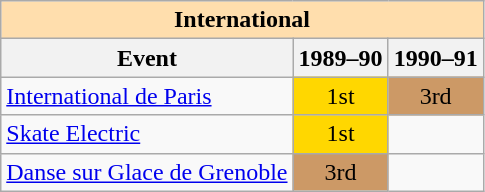<table class="wikitable" style="text-align:center">
<tr>
<th style="background-color: #ffdead; " colspan=3 align=center>International</th>
</tr>
<tr>
<th>Event</th>
<th>1989–90</th>
<th>1990–91</th>
</tr>
<tr>
<td align=left><a href='#'>International de Paris</a></td>
<td bgcolor=gold>1st</td>
<td bgcolor=cc9966>3rd</td>
</tr>
<tr>
<td align=left><a href='#'>Skate Electric</a></td>
<td bgcolor=gold>1st</td>
<td></td>
</tr>
<tr>
<td align=left><a href='#'>Danse sur Glace de Grenoble</a></td>
<td bgcolor=cc9966>3rd</td>
<td></td>
</tr>
</table>
